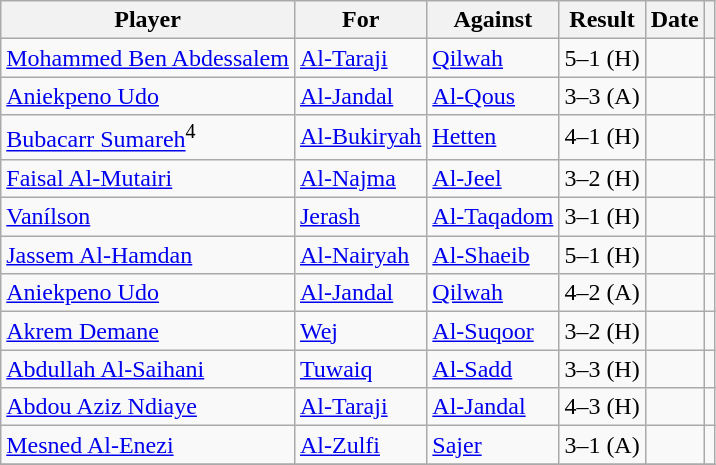<table class="wikitable">
<tr>
<th>Player</th>
<th>For</th>
<th>Against</th>
<th style="text-align:center">Result</th>
<th>Date</th>
<th></th>
</tr>
<tr>
<td> <a href='#'>Mohammed Ben Abdessalem</a></td>
<td><a href='#'>Al-Taraji</a></td>
<td><a href='#'>Qilwah</a></td>
<td style="text-align:center;">5–1 (H)</td>
<td></td>
<td></td>
</tr>
<tr>
<td> <a href='#'>Aniekpeno Udo</a></td>
<td><a href='#'>Al-Jandal</a></td>
<td><a href='#'>Al-Qous</a></td>
<td style="text-align:center;">3–3 (A)</td>
<td></td>
<td></td>
</tr>
<tr>
<td> <a href='#'>Bubacarr Sumareh</a><sup>4</sup></td>
<td><a href='#'>Al-Bukiryah</a></td>
<td><a href='#'>Hetten</a></td>
<td style="text-align:center;">4–1 (H)</td>
<td></td>
<td></td>
</tr>
<tr>
<td> <a href='#'>Faisal Al-Mutairi</a></td>
<td><a href='#'>Al-Najma</a></td>
<td><a href='#'>Al-Jeel</a></td>
<td style="text-align:center;">3–2 (H)</td>
<td></td>
<td></td>
</tr>
<tr>
<td> <a href='#'>Vanílson</a></td>
<td><a href='#'>Jerash</a></td>
<td><a href='#'>Al-Taqadom</a></td>
<td style="text-align:center;">3–1 (H)</td>
<td></td>
<td></td>
</tr>
<tr>
<td> <a href='#'>Jassem Al-Hamdan</a></td>
<td><a href='#'>Al-Nairyah</a></td>
<td><a href='#'>Al-Shaeib</a></td>
<td style="text-align:center;">5–1 (H)</td>
<td></td>
<td></td>
</tr>
<tr>
<td> <a href='#'>Aniekpeno Udo</a></td>
<td><a href='#'>Al-Jandal</a></td>
<td><a href='#'>Qilwah</a></td>
<td style="text-align:center;">4–2 (A)</td>
<td></td>
<td></td>
</tr>
<tr>
<td> <a href='#'>Akrem Demane</a></td>
<td><a href='#'>Wej</a></td>
<td><a href='#'>Al-Suqoor</a></td>
<td style="text-align:center;">3–2 (H)</td>
<td></td>
<td></td>
</tr>
<tr>
<td> <a href='#'>Abdullah Al-Saihani</a></td>
<td><a href='#'>Tuwaiq</a></td>
<td><a href='#'>Al-Sadd</a></td>
<td style="text-align:center;">3–3 (H)</td>
<td></td>
<td></td>
</tr>
<tr>
<td> <a href='#'>Abdou Aziz Ndiaye</a></td>
<td><a href='#'>Al-Taraji</a></td>
<td><a href='#'>Al-Jandal</a></td>
<td style="text-align:center;">4–3 (H)</td>
<td></td>
<td></td>
</tr>
<tr>
<td> <a href='#'>Mesned Al-Enezi</a></td>
<td><a href='#'>Al-Zulfi</a></td>
<td><a href='#'>Sajer</a></td>
<td style="text-align:center;">3–1 (A)</td>
<td></td>
<td></td>
</tr>
<tr>
</tr>
</table>
